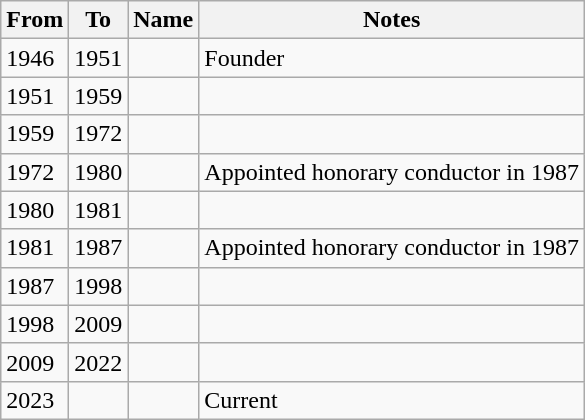<table class="wikitable sortable collapsible" border="1">
<tr>
<th scope="col">From</th>
<th scope="col">To</th>
<th scope="col">Name</th>
<th scope="col" class="unsortable">Notes</th>
</tr>
<tr>
<td>1946</td>
<td>1951</td>
<td></td>
<td>Founder</td>
</tr>
<tr>
<td>1951</td>
<td>1959</td>
<td></td>
<td></td>
</tr>
<tr>
<td>1959</td>
<td>1972</td>
<td></td>
<td></td>
</tr>
<tr>
<td>1972</td>
<td>1980</td>
<td></td>
<td>Appointed honorary conductor in 1987</td>
</tr>
<tr>
<td>1980</td>
<td>1981</td>
<td></td>
<td></td>
</tr>
<tr>
<td>1981</td>
<td>1987</td>
<td></td>
<td>Appointed honorary conductor in 1987</td>
</tr>
<tr>
<td>1987</td>
<td>1998</td>
<td></td>
<td></td>
</tr>
<tr>
<td>1998</td>
<td>2009</td>
<td></td>
<td></td>
</tr>
<tr>
<td>2009</td>
<td>2022</td>
<td></td>
<td></td>
</tr>
<tr>
<td>2023</td>
<td></td>
<td></td>
<td>Current</td>
</tr>
</table>
